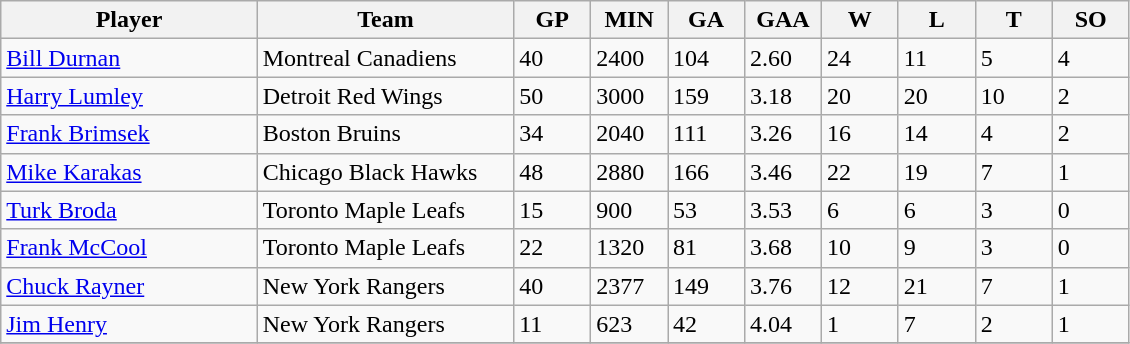<table class="wikitable">
<tr>
<th bgcolor="#DDDDFF" width="20%">Player</th>
<th bgcolor="#DDDDFF" width="20%">Team</th>
<th bgcolor="#DDDDFF" width="6%">GP</th>
<th bgcolor="#DDDDFF" width="6%">MIN</th>
<th bgcolor="#DDDDFF" width="6%">GA</th>
<th bgcolor="#DDDDFF" width="6%">GAA</th>
<th bgcolor="#DDDDFF" width="6%">W</th>
<th bgcolor="#DDDDFF" width="6%">L</th>
<th bgcolor="#DDDDFF" width="6%">T</th>
<th bgcolor="#DDDDFF" width="6%">SO</th>
</tr>
<tr>
<td><a href='#'>Bill Durnan</a></td>
<td>Montreal Canadiens</td>
<td>40</td>
<td>2400</td>
<td>104</td>
<td>2.60</td>
<td>24</td>
<td>11</td>
<td>5</td>
<td>4</td>
</tr>
<tr>
<td><a href='#'>Harry Lumley</a></td>
<td>Detroit Red Wings</td>
<td>50</td>
<td>3000</td>
<td>159</td>
<td>3.18</td>
<td>20</td>
<td>20</td>
<td>10</td>
<td>2</td>
</tr>
<tr>
<td><a href='#'>Frank Brimsek</a></td>
<td>Boston Bruins</td>
<td>34</td>
<td>2040</td>
<td>111</td>
<td>3.26</td>
<td>16</td>
<td>14</td>
<td>4</td>
<td>2</td>
</tr>
<tr>
<td><a href='#'>Mike Karakas</a></td>
<td>Chicago Black Hawks</td>
<td>48</td>
<td>2880</td>
<td>166</td>
<td>3.46</td>
<td>22</td>
<td>19</td>
<td>7</td>
<td>1</td>
</tr>
<tr>
<td><a href='#'>Turk Broda</a></td>
<td>Toronto Maple Leafs</td>
<td>15</td>
<td>900</td>
<td>53</td>
<td>3.53</td>
<td>6</td>
<td>6</td>
<td>3</td>
<td>0</td>
</tr>
<tr>
<td><a href='#'>Frank McCool</a></td>
<td>Toronto Maple Leafs</td>
<td>22</td>
<td>1320</td>
<td>81</td>
<td>3.68</td>
<td>10</td>
<td>9</td>
<td>3</td>
<td>0</td>
</tr>
<tr>
<td><a href='#'>Chuck Rayner</a></td>
<td>New York Rangers</td>
<td>40</td>
<td>2377</td>
<td>149</td>
<td>3.76</td>
<td>12</td>
<td>21</td>
<td>7</td>
<td>1</td>
</tr>
<tr>
<td><a href='#'>Jim Henry</a></td>
<td>New York Rangers</td>
<td>11</td>
<td>623</td>
<td>42</td>
<td>4.04</td>
<td>1</td>
<td>7</td>
<td>2</td>
<td>1</td>
</tr>
<tr>
</tr>
</table>
